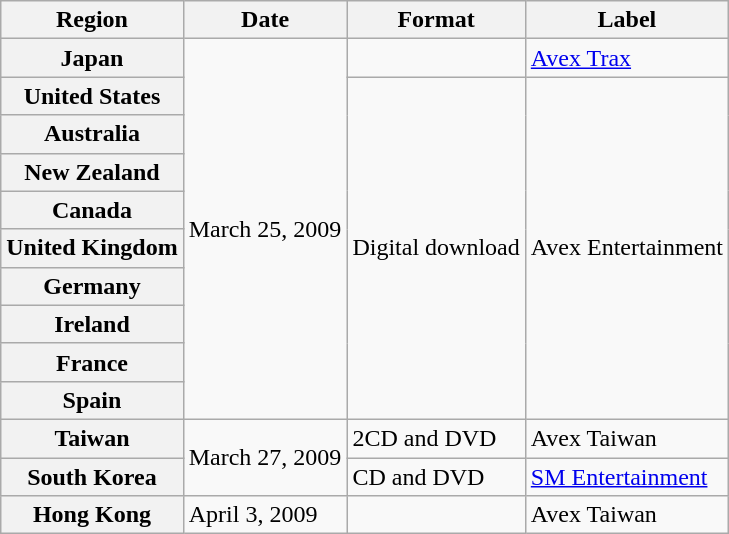<table class="wikitable plainrowheaders">
<tr>
<th scope="col">Region</th>
<th scope="col">Date</th>
<th scope="col">Format</th>
<th scope="col">Label</th>
</tr>
<tr>
<th scope="row">Japan</th>
<td rowspan="10">March 25, 2009</td>
<td></td>
<td><a href='#'>Avex Trax</a></td>
</tr>
<tr>
<th scope="row">United States</th>
<td rowspan="9">Digital download</td>
<td rowspan="9">Avex Entertainment</td>
</tr>
<tr>
<th scope="row">Australia</th>
</tr>
<tr>
<th scope="row">New Zealand</th>
</tr>
<tr>
<th scope="row">Canada</th>
</tr>
<tr>
<th scope="row">United Kingdom</th>
</tr>
<tr>
<th scope="row">Germany</th>
</tr>
<tr>
<th scope="row">Ireland</th>
</tr>
<tr>
<th scope="row">France</th>
</tr>
<tr>
<th scope="row">Spain</th>
</tr>
<tr>
<th scope="row">Taiwan</th>
<td rowspan="2">March 27, 2009</td>
<td>2CD and DVD</td>
<td>Avex Taiwan</td>
</tr>
<tr>
<th scope="row">South Korea</th>
<td>CD and DVD</td>
<td><a href='#'>SM Entertainment</a></td>
</tr>
<tr>
<th scope="row">Hong Kong</th>
<td>April 3, 2009</td>
<td></td>
<td>Avex Taiwan</td>
</tr>
</table>
